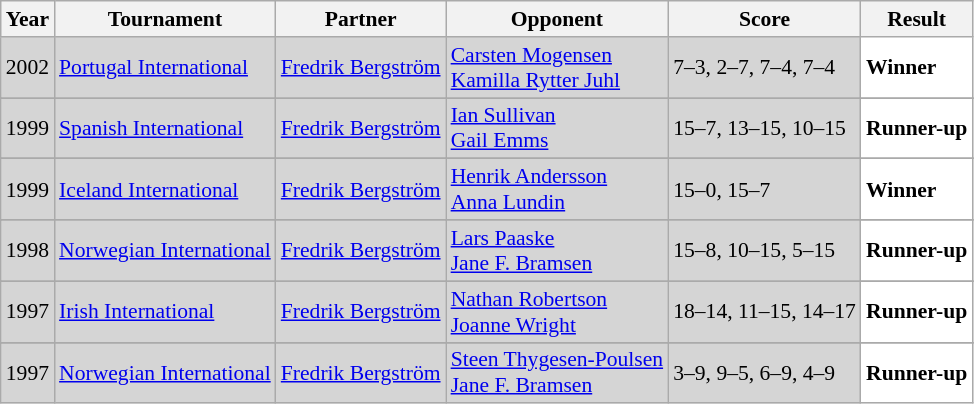<table class="sortable wikitable" style="font-size: 90%;">
<tr>
<th>Year</th>
<th>Tournament</th>
<th>Partner</th>
<th>Opponent</th>
<th>Score</th>
<th>Result</th>
</tr>
<tr style="background:#D5D5D5">
<td align="center">2002</td>
<td align="left"><a href='#'>Portugal International</a></td>
<td align="left"> <a href='#'>Fredrik Bergström</a></td>
<td align="left"> <a href='#'>Carsten Mogensen</a> <br>  <a href='#'>Kamilla Rytter Juhl</a></td>
<td align="left">7–3, 2–7, 7–4, 7–4</td>
<td style="text-align:left; background:white"> <strong>Winner</strong></td>
</tr>
<tr>
</tr>
<tr style="background:#D5D5D5">
<td align="center">1999</td>
<td align="left"><a href='#'>Spanish International</a></td>
<td align="left"> <a href='#'>Fredrik Bergström</a></td>
<td align="left"> <a href='#'>Ian Sullivan</a> <br>  <a href='#'>Gail Emms</a></td>
<td align="left">15–7, 13–15, 10–15</td>
<td style="text-align:left; background:white"> <strong>Runner-up</strong></td>
</tr>
<tr>
</tr>
<tr style="background:#D5D5D5">
<td align="center">1999</td>
<td align="left"><a href='#'>Iceland International</a></td>
<td align="left"> <a href='#'>Fredrik Bergström</a></td>
<td align="left"> <a href='#'>Henrik Andersson</a> <br>  <a href='#'>Anna Lundin</a></td>
<td align="left">15–0, 15–7</td>
<td style="text-align:left; background:white"> <strong>Winner</strong></td>
</tr>
<tr>
</tr>
<tr style="background:#D5D5D5">
<td align="center">1998</td>
<td align="left"><a href='#'>Norwegian International</a></td>
<td align="left"> <a href='#'>Fredrik Bergström</a></td>
<td align="left"> <a href='#'>Lars Paaske</a> <br>  <a href='#'>Jane F. Bramsen</a></td>
<td align="left">15–8, 10–15, 5–15</td>
<td style="text-align:left; background:white"> <strong>Runner-up</strong></td>
</tr>
<tr>
</tr>
<tr style="background:#D5D5D5">
<td align="center">1997</td>
<td align="left"><a href='#'>Irish International</a></td>
<td align="left"> <a href='#'>Fredrik Bergström</a></td>
<td align="left"> <a href='#'>Nathan Robertson</a> <br>  <a href='#'>Joanne Wright</a></td>
<td align="left">18–14, 11–15, 14–17</td>
<td style="text-align:left; background:white"> <strong>Runner-up</strong></td>
</tr>
<tr>
</tr>
<tr style="background:#D5D5D5">
<td align="center">1997</td>
<td align="left"><a href='#'>Norwegian International</a></td>
<td align="left"> <a href='#'>Fredrik Bergström</a></td>
<td align="left"> <a href='#'>Steen Thygesen-Poulsen</a> <br>  <a href='#'>Jane F. Bramsen</a></td>
<td align="left">3–9, 9–5, 6–9, 4–9</td>
<td style="text-align:left; background:white"> <strong>Runner-up</strong></td>
</tr>
</table>
